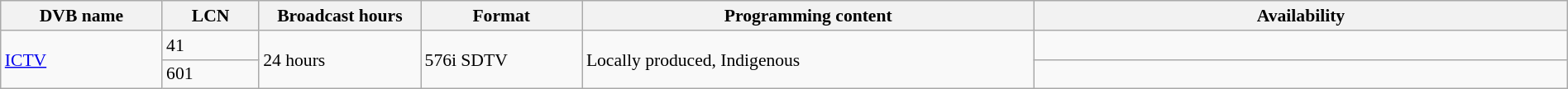<table class="wikitable" style="font-size:90%; width:100%;">
<tr>
<th width="10%">DVB name</th>
<th width="6%">LCN</th>
<th width="10%">Broadcast hours</th>
<th width="10%">Format</th>
<th width="28%">Programming content</th>
<th width="33%">Availability</th>
</tr>
<tr>
<td rowspan=2><a href='#'>ICTV</a></td>
<td>41</td>
<td rowspan=2>24 hours</td>
<td rowspan=2>576i SDTV</td>
<td rowspan=2>Locally produced, Indigenous</td>
<td></td>
</tr>
<tr>
<td>601</td>
<td></td>
</tr>
</table>
